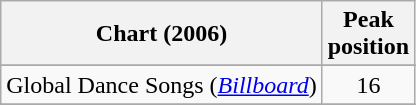<table class="wikitable sortable">
<tr>
<th>Chart (2006)</th>
<th>Peak<br>position</th>
</tr>
<tr>
</tr>
<tr>
</tr>
<tr>
</tr>
<tr>
</tr>
<tr>
</tr>
<tr>
</tr>
<tr>
</tr>
<tr>
</tr>
<tr>
</tr>
<tr>
<td>Global Dance Songs (<em><a href='#'>Billboard</a></em>)</td>
<td style="text-align:center;">16</td>
</tr>
<tr>
</tr>
<tr>
</tr>
<tr>
</tr>
<tr>
</tr>
<tr>
</tr>
<tr>
</tr>
<tr>
</tr>
<tr>
</tr>
<tr>
</tr>
<tr>
</tr>
<tr>
</tr>
<tr>
</tr>
<tr>
</tr>
<tr>
</tr>
</table>
